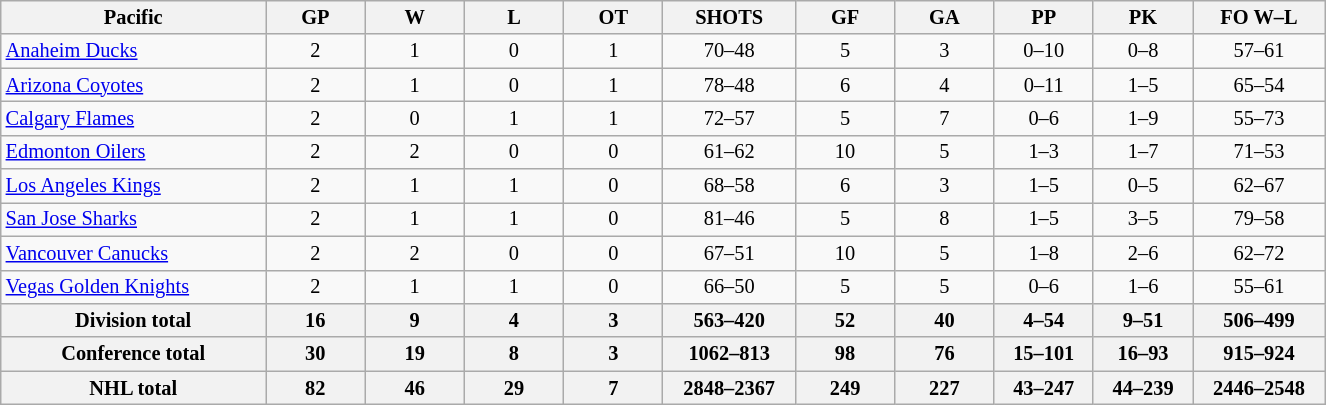<table class="wikitable" style="text-align:center; width:65em; font-size:85%;">
<tr>
<th width="20%">Pacific</th>
<th width="7.5%">GP</th>
<th width="7.5%">W</th>
<th width="7.5%">L</th>
<th width="7.5%">OT</th>
<th width="10%">SHOTS</th>
<th width="7.5%">GF</th>
<th width="7.5%">GA</th>
<th width="7.5%">PP</th>
<th width="7.5%">PK</th>
<th width="10%">FO W–L</th>
</tr>
<tr>
<td align=left><a href='#'>Anaheim Ducks</a></td>
<td>2</td>
<td>1</td>
<td>0</td>
<td>1</td>
<td>70–48</td>
<td>5</td>
<td>3</td>
<td>0–10</td>
<td>0–8</td>
<td>57–61</td>
</tr>
<tr>
<td align=left><a href='#'>Arizona Coyotes</a></td>
<td>2</td>
<td>1</td>
<td>0</td>
<td>1</td>
<td>78–48</td>
<td>6</td>
<td>4</td>
<td>0–11</td>
<td>1–5</td>
<td>65–54</td>
</tr>
<tr>
<td align=left><a href='#'>Calgary Flames</a></td>
<td>2</td>
<td>0</td>
<td>1</td>
<td>1</td>
<td>72–57</td>
<td>5</td>
<td>7</td>
<td>0–6</td>
<td>1–9</td>
<td>55–73</td>
</tr>
<tr>
<td align=left><a href='#'>Edmonton Oilers</a></td>
<td>2</td>
<td>2</td>
<td>0</td>
<td>0</td>
<td>61–62</td>
<td>10</td>
<td>5</td>
<td>1–3</td>
<td>1–7</td>
<td>71–53</td>
</tr>
<tr>
<td align=left><a href='#'>Los Angeles Kings</a></td>
<td>2</td>
<td>1</td>
<td>1</td>
<td>0</td>
<td>68–58</td>
<td>6</td>
<td>3</td>
<td>1–5</td>
<td>0–5</td>
<td>62–67</td>
</tr>
<tr>
<td align=left><a href='#'>San Jose Sharks</a></td>
<td>2</td>
<td>1</td>
<td>1</td>
<td>0</td>
<td>81–46</td>
<td>5</td>
<td>8</td>
<td>1–5</td>
<td>3–5</td>
<td>79–58</td>
</tr>
<tr>
<td align=left><a href='#'>Vancouver Canucks</a></td>
<td>2</td>
<td>2</td>
<td>0</td>
<td>0</td>
<td>67–51</td>
<td>10</td>
<td>5</td>
<td>1–8</td>
<td>2–6</td>
<td>62–72</td>
</tr>
<tr>
<td align=left><a href='#'>Vegas Golden Knights</a></td>
<td>2</td>
<td>1</td>
<td>1</td>
<td>0</td>
<td>66–50</td>
<td>5</td>
<td>5</td>
<td>0–6</td>
<td>1–6</td>
<td>55–61</td>
</tr>
<tr>
<th>Division total</th>
<th>16</th>
<th>9</th>
<th>4</th>
<th>3</th>
<th>563–420</th>
<th>52</th>
<th>40</th>
<th>4–54</th>
<th>9–51</th>
<th>506–499</th>
</tr>
<tr>
<th>Conference total</th>
<th>30</th>
<th>19</th>
<th>8</th>
<th>3</th>
<th>1062–813</th>
<th>98</th>
<th>76</th>
<th>15–101</th>
<th>16–93</th>
<th>915–924</th>
</tr>
<tr>
<th>NHL total</th>
<th>82</th>
<th>46</th>
<th>29</th>
<th>7</th>
<th>2848–2367</th>
<th>249</th>
<th>227</th>
<th>43–247</th>
<th>44–239</th>
<th>2446–2548</th>
</tr>
</table>
